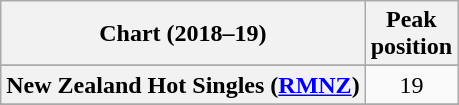<table class="wikitable sortable plainrowheaders" style="text-align:center">
<tr>
<th scope="col">Chart (2018–19)</th>
<th scope="col">Peak<br>position</th>
</tr>
<tr>
</tr>
<tr>
<th scope="row">New Zealand Hot Singles (<a href='#'>RMNZ</a>)</th>
<td>19</td>
</tr>
<tr>
</tr>
<tr>
</tr>
</table>
